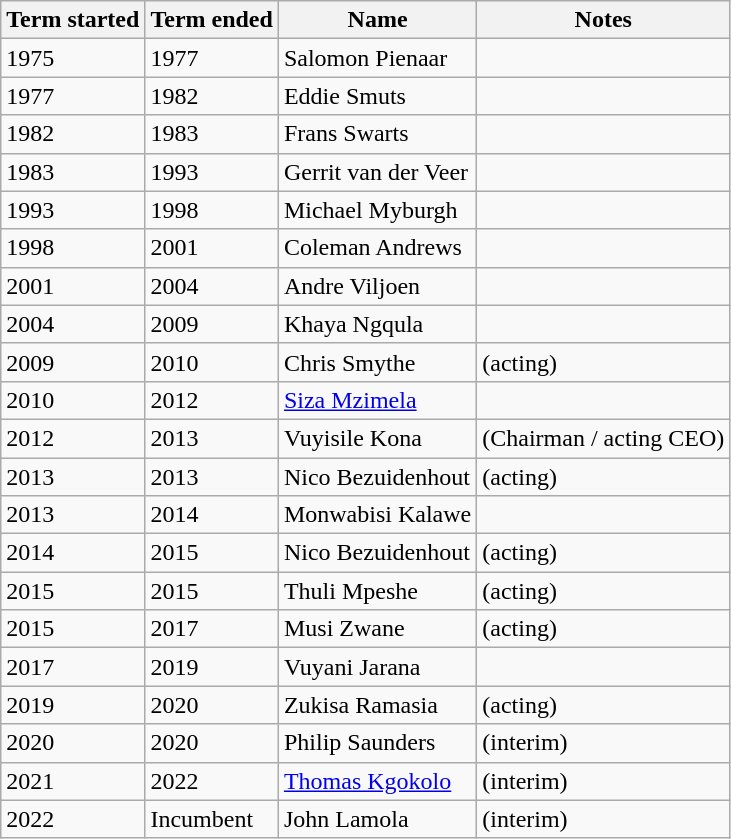<table class="wikitable">
<tr>
<th>Term started</th>
<th>Term ended</th>
<th>Name</th>
<th>Notes</th>
</tr>
<tr>
<td>1975</td>
<td>1977</td>
<td>Salomon Pienaar</td>
<td></td>
</tr>
<tr>
<td>1977</td>
<td>1982</td>
<td>Eddie Smuts</td>
<td></td>
</tr>
<tr>
<td>1982</td>
<td>1983</td>
<td>Frans Swarts</td>
<td></td>
</tr>
<tr>
<td>1983</td>
<td>1993</td>
<td>Gerrit van der Veer</td>
<td></td>
</tr>
<tr>
<td>1993</td>
<td>1998</td>
<td>Michael Myburgh</td>
<td></td>
</tr>
<tr>
<td>1998</td>
<td>2001</td>
<td>Coleman Andrews</td>
<td></td>
</tr>
<tr>
<td>2001</td>
<td>2004</td>
<td>Andre Viljoen</td>
<td></td>
</tr>
<tr>
<td>2004</td>
<td>2009</td>
<td>Khaya Ngqula</td>
<td></td>
</tr>
<tr>
<td>2009</td>
<td>2010</td>
<td>Chris Smythe</td>
<td>(acting)</td>
</tr>
<tr>
<td>2010</td>
<td>2012</td>
<td><a href='#'>Siza Mzimela</a></td>
<td></td>
</tr>
<tr>
<td>2012</td>
<td>2013</td>
<td>Vuyisile Kona</td>
<td>(Chairman / acting CEO)</td>
</tr>
<tr>
<td>2013</td>
<td>2013</td>
<td>Nico Bezuidenhout</td>
<td>(acting)</td>
</tr>
<tr>
<td>2013</td>
<td>2014</td>
<td>Monwabisi Kalawe</td>
<td></td>
</tr>
<tr>
<td>2014</td>
<td>2015</td>
<td>Nico Bezuidenhout</td>
<td>(acting)</td>
</tr>
<tr>
<td>2015</td>
<td>2015</td>
<td>Thuli Mpeshe</td>
<td>(acting)</td>
</tr>
<tr>
<td>2015</td>
<td>2017</td>
<td>Musi Zwane</td>
<td>(acting)</td>
</tr>
<tr>
<td>2017</td>
<td>2019</td>
<td>Vuyani Jarana</td>
<td></td>
</tr>
<tr>
<td>2019</td>
<td>2020</td>
<td>Zukisa Ramasia</td>
<td>(acting)</td>
</tr>
<tr>
<td>2020</td>
<td>2020</td>
<td>Philip Saunders</td>
<td>(interim)</td>
</tr>
<tr>
<td>2021</td>
<td>2022</td>
<td><a href='#'>Thomas Kgokolo</a></td>
<td>(interim)</td>
</tr>
<tr>
<td>2022</td>
<td>Incumbent</td>
<td>John Lamola</td>
<td>(interim)</td>
</tr>
</table>
